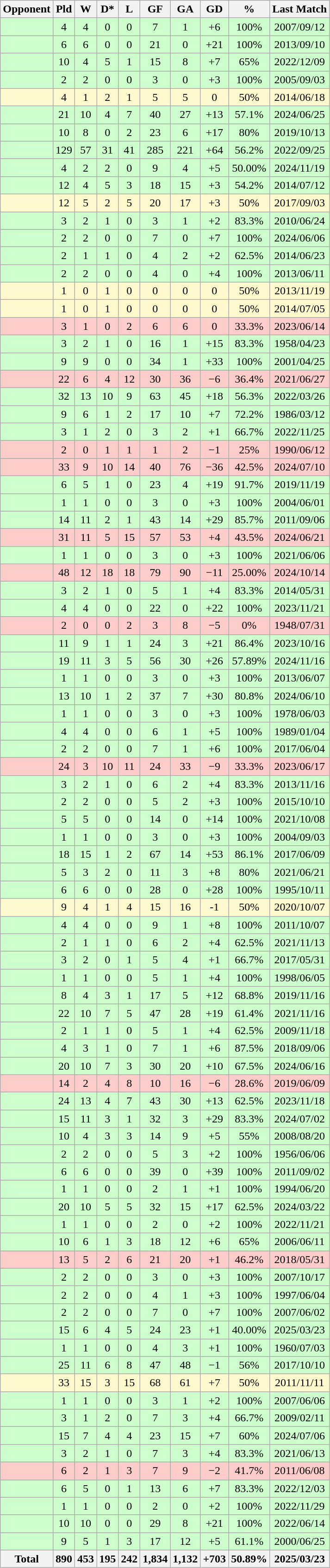<table class="wikitable sortable" style="text-align:center">
<tr>
<th>Opponent</th>
<th>Pld</th>
<th>W</th>
<th>D*</th>
<th>L</th>
<th>GF</th>
<th>GA</th>
<th>GD</th>
<th>%</th>
<th>Last Match</th>
</tr>
<tr bgcolor=CCFFCC>
<td align=left></td>
<td>4</td>
<td>4</td>
<td>0</td>
<td>0</td>
<td>7</td>
<td>1</td>
<td>+6</td>
<td>100%</td>
<td>2007/09/12</td>
</tr>
<tr bgcolor=CCFFCC>
<td align=left></td>
<td>6</td>
<td>6</td>
<td>0</td>
<td>0</td>
<td>21</td>
<td>0</td>
<td>+21</td>
<td>100%</td>
<td>2013/09/10</td>
</tr>
<tr bgcolor=CCFFCC>
<td align=left></td>
<td>10</td>
<td>4</td>
<td>5</td>
<td>1</td>
<td>15</td>
<td>8</td>
<td>+7</td>
<td>65%</td>
<td>2022/12/09</td>
</tr>
<tr bgcolor=CCFFCC>
<td align=left></td>
<td>2</td>
<td>2</td>
<td>0</td>
<td>0</td>
<td>3</td>
<td>0</td>
<td>+3</td>
<td>100%</td>
<td>2005/09/03</td>
</tr>
<tr bgcolor=FFFACD>
<td align=left></td>
<td>4</td>
<td>1</td>
<td>2</td>
<td>1</td>
<td>5</td>
<td>5</td>
<td>0</td>
<td>50%</td>
<td>2014/06/18</td>
</tr>
<tr bgcolor=CCFFCC>
<td align=left></td>
<td>21</td>
<td>10</td>
<td>4</td>
<td>7</td>
<td>40</td>
<td>27</td>
<td>+13</td>
<td>57.1%</td>
<td>2024/06/25</td>
</tr>
<tr bgcolor=CCFFCC>
<td align=left></td>
<td>10</td>
<td>8</td>
<td>0</td>
<td>2</td>
<td>23</td>
<td>6</td>
<td>+17</td>
<td>80%</td>
<td>2019/10/13</td>
</tr>
<tr bgcolor=CCFFCC>
<td align=left></td>
<td>129</td>
<td>57</td>
<td>31</td>
<td>41</td>
<td>285</td>
<td>221</td>
<td>+64</td>
<td>56.2%</td>
<td>2022/09/25</td>
</tr>
<tr bgcolor=CCFFCC>
<td align=left></td>
<td>4</td>
<td>2</td>
<td>2</td>
<td>0</td>
<td>9</td>
<td>4</td>
<td>+5</td>
<td>50.00%</td>
<td>2024/11/19</td>
</tr>
<tr bgcolor=CCFFCC>
<td align=left></td>
<td>12</td>
<td>4</td>
<td>5</td>
<td>3</td>
<td>18</td>
<td>15</td>
<td>+3</td>
<td>54.2%</td>
<td>2014/07/12</td>
</tr>
<tr bgcolor=FFFACD>
<td align=left></td>
<td>12</td>
<td>5</td>
<td>2</td>
<td>5</td>
<td>20</td>
<td>17</td>
<td>+3</td>
<td>50%</td>
<td>2017/09/03</td>
</tr>
<tr bgcolor=CCFFCC>
<td align=left></td>
<td>3</td>
<td>2</td>
<td>1</td>
<td>0</td>
<td>3</td>
<td>1</td>
<td>+2</td>
<td>83.3%</td>
<td>2010/06/24</td>
</tr>
<tr bgcolor=CCFFCC>
<td align=left></td>
<td>2</td>
<td>2</td>
<td>0</td>
<td>0</td>
<td>7</td>
<td>0</td>
<td>+7</td>
<td>100%</td>
<td>2024/06/06</td>
</tr>
<tr bgcolor=CCFFCC>
<td align=left></td>
<td>2</td>
<td>1</td>
<td>1</td>
<td>0</td>
<td>4</td>
<td>2</td>
<td>+2</td>
<td>62.5%</td>
<td>2014/06/23</td>
</tr>
<tr bgcolor=CCFFCC>
<td align=left></td>
<td>2</td>
<td>2</td>
<td>0</td>
<td>0</td>
<td>4</td>
<td>0</td>
<td>+4</td>
<td>100%</td>
<td>2013/06/11</td>
</tr>
<tr bgcolor=FFFACD>
<td align=left></td>
<td>1</td>
<td>0</td>
<td>1</td>
<td>0</td>
<td>0</td>
<td>0</td>
<td>0</td>
<td>50%</td>
<td>2013/11/19</td>
</tr>
<tr bgcolor=FFFACD>
<td align=left></td>
<td>1</td>
<td>0</td>
<td>1</td>
<td>0</td>
<td>0</td>
<td>0</td>
<td>0</td>
<td>50%</td>
<td>2014/07/05</td>
</tr>
<tr bgcolor=FFCCCC>
<td align=left></td>
<td>3</td>
<td>1</td>
<td>0</td>
<td>2</td>
<td>6</td>
<td>6</td>
<td>0</td>
<td>33.3%</td>
<td>2023/06/14</td>
</tr>
<tr bgcolor=CCFFCC>
<td align=left></td>
<td>3</td>
<td>2</td>
<td>1</td>
<td>0</td>
<td>16</td>
<td>1</td>
<td>+15</td>
<td>83.3%</td>
<td>1958/04/23</td>
</tr>
<tr bgcolor=CCFFCC>
<td align=left></td>
<td>9</td>
<td>9</td>
<td>0</td>
<td>0</td>
<td>34</td>
<td>1</td>
<td>+33</td>
<td>100%</td>
<td>2001/04/25</td>
</tr>
<tr bgcolor=FFCCCC>
<td align=left></td>
<td>22</td>
<td>6</td>
<td>4</td>
<td>12</td>
<td>30</td>
<td>36</td>
<td>−6</td>
<td>36.4%</td>
<td>2021/06/27</td>
</tr>
<tr bgcolor=CCFFCC>
<td align=left></td>
<td>32</td>
<td>13</td>
<td>10</td>
<td>9</td>
<td>63</td>
<td>45</td>
<td>+18</td>
<td>56.3%</td>
<td>2022/03/26</td>
</tr>
<tr bgcolor=CCFFCC>
<td align=left></td>
<td>9</td>
<td>6</td>
<td>1</td>
<td>2</td>
<td>17</td>
<td>10</td>
<td>+7</td>
<td>72.2%</td>
<td>1986/03/12</td>
</tr>
<tr bgcolor=CCFFCC>
<td align=left></td>
<td>3</td>
<td>1</td>
<td>2</td>
<td>0</td>
<td>3</td>
<td>2</td>
<td>+1</td>
<td>66.7%</td>
<td>2022/11/25</td>
</tr>
<tr bgcolor=FFCCCC>
<td align=left></td>
<td>2</td>
<td>0</td>
<td>1</td>
<td>1</td>
<td>1</td>
<td>2</td>
<td>−1</td>
<td>25%</td>
<td>1990/06/12</td>
</tr>
<tr bgcolor=FFCCCC>
<td align=left></td>
<td>33</td>
<td>9</td>
<td>10</td>
<td>14</td>
<td>40</td>
<td>76</td>
<td>−36</td>
<td>42.5%</td>
<td>2024/07/10</td>
</tr>
<tr bgcolor=CCFFCC>
<td align=left></td>
<td>6</td>
<td>5</td>
<td>1</td>
<td>0</td>
<td>23</td>
<td>4</td>
<td>+19</td>
<td>91.7%</td>
<td>2019/11/19</td>
</tr>
<tr bgcolor=CCFFCC>
<td align=left></td>
<td>1</td>
<td>1</td>
<td>0</td>
<td>0</td>
<td>3</td>
<td>0</td>
<td>+3</td>
<td>100%</td>
<td>2004/06/01</td>
</tr>
<tr bgcolor=CCFFCC>
<td align=left></td>
<td>14</td>
<td>11</td>
<td>2</td>
<td>1</td>
<td>43</td>
<td>14</td>
<td>+29</td>
<td>85.7%</td>
<td>2011/09/06</td>
</tr>
<tr bgcolor=FFCCCC>
<td align=left></td>
<td>31</td>
<td>11</td>
<td>5</td>
<td>15</td>
<td>57</td>
<td>53</td>
<td>+4</td>
<td>43.5%</td>
<td>2024/06/21</td>
</tr>
<tr bgcolor=CCFFCC>
<td align=left></td>
<td>1</td>
<td>1</td>
<td>0</td>
<td>0</td>
<td>3</td>
<td>0</td>
<td>+3</td>
<td>100%</td>
<td>2021/06/06</td>
</tr>
<tr bgcolor=FFCCCC>
<td align=left></td>
<td>48</td>
<td>12</td>
<td>18</td>
<td>18</td>
<td>79</td>
<td>90</td>
<td>−11</td>
<td>25.00%</td>
<td>2024/10/14</td>
</tr>
<tr bgcolor=CCFFCC>
<td align=left></td>
<td>3</td>
<td>2</td>
<td>1</td>
<td>0</td>
<td>5</td>
<td>1</td>
<td>+4</td>
<td>83.3%</td>
<td>2014/05/31</td>
</tr>
<tr bgcolor=CCFFCC>
<td align=left></td>
<td>4</td>
<td>4</td>
<td>0</td>
<td>0</td>
<td>22</td>
<td>0</td>
<td>+22</td>
<td>100%</td>
<td>2023/11/21</td>
</tr>
<tr bgcolor=FFCCCC>
<td align=left></td>
<td>2</td>
<td>0</td>
<td>0</td>
<td>2</td>
<td>3</td>
<td>8</td>
<td>−5</td>
<td>0%</td>
<td>1948/07/31</td>
</tr>
<tr bgcolor=CCFFCC>
<td align=left></td>
<td>11</td>
<td>9</td>
<td>1</td>
<td>1</td>
<td>24</td>
<td>3</td>
<td>+21</td>
<td>86.4%</td>
<td>2023/10/16</td>
</tr>
<tr bgcolor=CCFFCC>
<td align=left></td>
<td>19</td>
<td>11</td>
<td>3</td>
<td>5</td>
<td>56</td>
<td>30</td>
<td>+26</td>
<td>57.89%</td>
<td>2024/11/16</td>
</tr>
<tr bgcolor=CCFFCC>
<td align=left></td>
<td>1</td>
<td>1</td>
<td>0</td>
<td>0</td>
<td>3</td>
<td>0</td>
<td>+3</td>
<td>100%</td>
<td>2013/06/07</td>
</tr>
<tr bgcolor=CCFFCC>
<td align=left></td>
<td>13</td>
<td>10</td>
<td>1</td>
<td>2</td>
<td>37</td>
<td>7</td>
<td>+30</td>
<td>80.8%</td>
<td>2024/06/10</td>
</tr>
<tr bgcolor=CCFFCC>
<td align=left></td>
<td>1</td>
<td>1</td>
<td>0</td>
<td>0</td>
<td>3</td>
<td>0</td>
<td>+3</td>
<td>100%</td>
<td>1978/06/03</td>
</tr>
<tr bgcolor=CCFFCC>
<td align=left></td>
<td>4</td>
<td>4</td>
<td>0</td>
<td>0</td>
<td>6</td>
<td>1</td>
<td>+5</td>
<td>100%</td>
<td>1989/01/04</td>
</tr>
<tr bgcolor=CCFFCC>
<td align=left></td>
<td>2</td>
<td>2</td>
<td>0</td>
<td>0</td>
<td>7</td>
<td>1</td>
<td>+6</td>
<td>100%</td>
<td>2017/06/04</td>
</tr>
<tr bgcolor=FFCCCC>
<td align=left></td>
<td>24</td>
<td>3</td>
<td>10</td>
<td>11</td>
<td>24</td>
<td>33</td>
<td>−9</td>
<td>33.3%</td>
<td>2023/06/17</td>
</tr>
<tr bgcolor=CCFFCC>
<td align=left></td>
<td>3</td>
<td>2</td>
<td>1</td>
<td>0</td>
<td>6</td>
<td>2</td>
<td>+4</td>
<td>83.3%</td>
<td>2013/11/16</td>
</tr>
<tr bgcolor=CCFFCC>
<td align=left></td>
<td>2</td>
<td>2</td>
<td>0</td>
<td>0</td>
<td>5</td>
<td>2</td>
<td>+3</td>
<td>100%</td>
<td>2015/10/10</td>
</tr>
<tr bgcolor=CCFFCC>
<td align=left></td>
<td>5</td>
<td>5</td>
<td>0</td>
<td>0</td>
<td>14</td>
<td>0</td>
<td>+14</td>
<td>100%</td>
<td>2021/10/08</td>
</tr>
<tr bgcolor=CCFFCC>
<td align=left></td>
<td>1</td>
<td>1</td>
<td>0</td>
<td>0</td>
<td>3</td>
<td>0</td>
<td>+3</td>
<td>100%</td>
<td>2004/09/03</td>
</tr>
<tr bgcolor=CCFFCC>
<td align=left></td>
<td>18</td>
<td>15</td>
<td>1</td>
<td>2</td>
<td>67</td>
<td>14</td>
<td>+53</td>
<td>86.1%</td>
<td>2017/06/09</td>
</tr>
<tr bgcolor=CCFFCC>
<td align=left></td>
<td>5</td>
<td>3</td>
<td>2</td>
<td>0</td>
<td>11</td>
<td>3</td>
<td>+8</td>
<td>80%</td>
<td>2021/06/21</td>
</tr>
<tr bgcolor=CCFFCC>
<td align=left></td>
<td>6</td>
<td>6</td>
<td>0</td>
<td>0</td>
<td>28</td>
<td>0</td>
<td>+28</td>
<td>100%</td>
<td>1995/10/11</td>
</tr>
<tr bgcolor=FFFACD>
<td align=left></td>
<td>9</td>
<td>4</td>
<td>1</td>
<td>4</td>
<td>15</td>
<td>16</td>
<td>-1</td>
<td>50%</td>
<td>2020/10/07</td>
</tr>
<tr bgcolor=CCFFCC>
<td align=left></td>
<td>4</td>
<td>4</td>
<td>0</td>
<td>0</td>
<td>9</td>
<td>1</td>
<td>+8</td>
<td>100%</td>
<td>2011/10/07</td>
</tr>
<tr bgcolor=CCFFCC>
<td align=left></td>
<td>2</td>
<td>1</td>
<td>1</td>
<td>0</td>
<td>6</td>
<td>2</td>
<td>+4</td>
<td>62.5%</td>
<td>2021/11/13</td>
</tr>
<tr bgcolor=CCFFCC>
<td align=left></td>
<td>3</td>
<td>2</td>
<td>0</td>
<td>1</td>
<td>5</td>
<td>4</td>
<td>+1</td>
<td>66.7%</td>
<td>2017/05/31</td>
</tr>
<tr bgcolor=CCFFCC>
<td align=left></td>
<td>1</td>
<td>1</td>
<td>0</td>
<td>0</td>
<td>5</td>
<td>1</td>
<td>+4</td>
<td>100%</td>
<td>1998/06/05</td>
</tr>
<tr bgcolor=CCFFCC>
<td align=left></td>
<td>8</td>
<td>4</td>
<td>3</td>
<td>1</td>
<td>17</td>
<td>5</td>
<td>+12</td>
<td>68.8%</td>
<td>2019/11/16</td>
</tr>
<tr bgcolor=CCFFCC>
<td align=left></td>
<td>22</td>
<td>10</td>
<td>7</td>
<td>5</td>
<td>47</td>
<td>28</td>
<td>+19</td>
<td>61.4%</td>
<td>2021/11/16</td>
</tr>
<tr bgcolor=CCFFCC>
<td align=left></td>
<td>2</td>
<td>1</td>
<td>1</td>
<td>0</td>
<td>5</td>
<td>1</td>
<td>+4</td>
<td>62.5%</td>
<td>2009/11/18</td>
</tr>
<tr bgcolor=CCFFCC>
<td align=left></td>
<td>4</td>
<td>3</td>
<td>1</td>
<td>0</td>
<td>7</td>
<td>1</td>
<td>+6</td>
<td>87.5%</td>
<td>2018/09/06</td>
</tr>
<tr bgcolor=CCFFCC>
<td align=left></td>
<td>20</td>
<td>10</td>
<td>7</td>
<td>3</td>
<td>30</td>
<td>20</td>
<td>+10</td>
<td>67.5%</td>
<td>2024/06/16</td>
</tr>
<tr bgcolor=FFCCCC>
<td align=left></td>
<td>14</td>
<td>2</td>
<td>4</td>
<td>8</td>
<td>10</td>
<td>16</td>
<td>−6</td>
<td>28.6%</td>
<td>2019/06/09</td>
</tr>
<tr bgcolor=CCFFCC>
<td align=left></td>
<td>24</td>
<td>13</td>
<td>4</td>
<td>7</td>
<td>43</td>
<td>30</td>
<td>+13</td>
<td>62.5%</td>
<td>2023/11/18</td>
</tr>
<tr bgcolor=CCFFCC>
<td align=left></td>
<td>15</td>
<td>11</td>
<td>3</td>
<td>1</td>
<td>32</td>
<td>3</td>
<td>+29</td>
<td>83.3%</td>
<td>2024/07/02</td>
</tr>
<tr bgcolor=CCFFCC>
<td align=left></td>
<td>10</td>
<td>4</td>
<td>3</td>
<td>3</td>
<td>14</td>
<td>9</td>
<td>+5</td>
<td>55%</td>
<td>2008/08/20</td>
</tr>
<tr bgcolor=CCFFCC>
<td align=left></td>
<td>2</td>
<td>2</td>
<td>0</td>
<td>0</td>
<td>5</td>
<td>3</td>
<td>+2</td>
<td>100%</td>
<td>1956/06/06</td>
</tr>
<tr bgcolor=CCFFCC>
<td align=left></td>
<td>6</td>
<td>6</td>
<td>0</td>
<td>0</td>
<td>39</td>
<td>0</td>
<td>+39</td>
<td>100%</td>
<td>2011/09/02</td>
</tr>
<tr bgcolor=CCFFCC>
<td align=left></td>
<td>1</td>
<td>1</td>
<td>0</td>
<td>0</td>
<td>2</td>
<td>1</td>
<td>+1</td>
<td>100%</td>
<td>1994/06/20</td>
</tr>
<tr bgcolor=CCFFCC>
<td align=left></td>
<td>20</td>
<td>10</td>
<td>5</td>
<td>5</td>
<td>32</td>
<td>15</td>
<td>+17</td>
<td>62.5%</td>
<td>2024/03/22</td>
</tr>
<tr bgcolor=CCFFCC>
<td align=left></td>
<td>1</td>
<td>1</td>
<td>0</td>
<td>0</td>
<td>2</td>
<td>0</td>
<td>+2</td>
<td>100%</td>
<td>2022/11/21</td>
</tr>
<tr bgcolor=CCFFCC>
<td align=left></td>
<td>10</td>
<td>6</td>
<td>1</td>
<td>3</td>
<td>18</td>
<td>12</td>
<td>+6</td>
<td>65%</td>
<td>2006/06/11</td>
</tr>
<tr bgcolor=FFCCCC>
<td align="left"></td>
<td>13</td>
<td>5</td>
<td>2</td>
<td>6</td>
<td>21</td>
<td>20</td>
<td>+1</td>
<td>46.2%</td>
<td>2018/05/31</td>
</tr>
<tr bgcolor=CCFFCC>
<td align=left></td>
<td>2</td>
<td>2</td>
<td>0</td>
<td>0</td>
<td>3</td>
<td>0</td>
<td>+3</td>
<td>100%</td>
<td>2007/10/17</td>
</tr>
<tr bgcolor=CCFFCC>
<td align=left></td>
<td>2</td>
<td>2</td>
<td>0</td>
<td>0</td>
<td>4</td>
<td>1</td>
<td>+3</td>
<td>100%</td>
<td>1997/06/04</td>
</tr>
<tr bgcolor=CCFFCC>
<td align=left></td>
<td>2</td>
<td>2</td>
<td>0</td>
<td>0</td>
<td>7</td>
<td>0</td>
<td>+7</td>
<td>100%</td>
<td>2007/06/02</td>
</tr>
<tr bgcolor=CCFFCC>
<td align=left></td>
<td>15</td>
<td>6</td>
<td>4</td>
<td>5</td>
<td>24</td>
<td>23</td>
<td>+1</td>
<td>40.00%</td>
<td>2025/03/23</td>
</tr>
<tr bgcolor=CCFFCC>
<td align=left></td>
<td>1</td>
<td>1</td>
<td>0</td>
<td>0</td>
<td>4</td>
<td>3</td>
<td>+1</td>
<td>100%</td>
<td>1960/07/03</td>
</tr>
<tr bgcolor=CCFFCC>
<td align=left></td>
<td>25</td>
<td>11</td>
<td>6</td>
<td>8</td>
<td>47</td>
<td>48</td>
<td>−1</td>
<td>56%</td>
<td>2017/10/10</td>
</tr>
<tr bgcolor=FFFACD>
<td align=left></td>
<td>33</td>
<td>15</td>
<td>3</td>
<td>15</td>
<td>68</td>
<td>61</td>
<td>+7</td>
<td>50%</td>
<td>2011/11/11</td>
</tr>
<tr bgcolor=CCFFCC>
<td align=left></td>
<td>1</td>
<td>1</td>
<td>0</td>
<td>0</td>
<td>3</td>
<td>1</td>
<td>+2</td>
<td>100%</td>
<td>2007/06/06</td>
</tr>
<tr bgcolor=CCFFCC>
<td align=left></td>
<td>3</td>
<td>1</td>
<td>2</td>
<td>0</td>
<td>7</td>
<td>3</td>
<td>+4</td>
<td>66.7%</td>
<td>2009/02/11</td>
</tr>
<tr bgcolor=CCFFCC>
<td align=left></td>
<td>15</td>
<td>7</td>
<td>4</td>
<td>4</td>
<td>23</td>
<td>15</td>
<td>+7</td>
<td>60%</td>
<td>2024/07/06</td>
</tr>
<tr bgcolor=CCFFCC>
<td align=left></td>
<td>3</td>
<td>2</td>
<td>1</td>
<td>0</td>
<td>7</td>
<td>3</td>
<td>+4</td>
<td>83.3%</td>
<td>2021/06/13</td>
</tr>
<tr bgcolor=FFCCCC>
<td align=left></td>
<td>6</td>
<td>2</td>
<td>1</td>
<td>3</td>
<td>7</td>
<td>9</td>
<td>−2</td>
<td>41.7%</td>
<td>2011/06/08</td>
</tr>
<tr bgcolor=CCFFCC>
<td align=left></td>
<td>6</td>
<td>5</td>
<td>0</td>
<td>1</td>
<td>13</td>
<td>6</td>
<td>+7</td>
<td>83.3%</td>
<td>2022/12/03</td>
</tr>
<tr bgcolor=CCFFCC>
<td align=left></td>
<td>1</td>
<td>1</td>
<td>0</td>
<td>0</td>
<td>2</td>
<td>0</td>
<td>+2</td>
<td>100%</td>
<td>2022/11/29</td>
</tr>
<tr bgcolor=CCFFCC>
<td align=left></td>
<td>10</td>
<td>10</td>
<td>0</td>
<td>0</td>
<td>29</td>
<td>8</td>
<td>+21</td>
<td>100%</td>
<td>2022/06/14</td>
</tr>
<tr bgcolor=CCFFCC>
<td align=left></td>
<td>9</td>
<td>5</td>
<td>1</td>
<td>3</td>
<td>17</td>
<td>12</td>
<td>+5</td>
<td>61.1%</td>
<td>2000/06/25</td>
</tr>
<tr class="sortbottom">
<th>Total</th>
<th>890</th>
<th>453</th>
<th>195</th>
<th>242</th>
<th>1,834</th>
<th>1,132</th>
<th>+703</th>
<th>50.89%</th>
<th>2025/03/23</th>
</tr>
</table>
